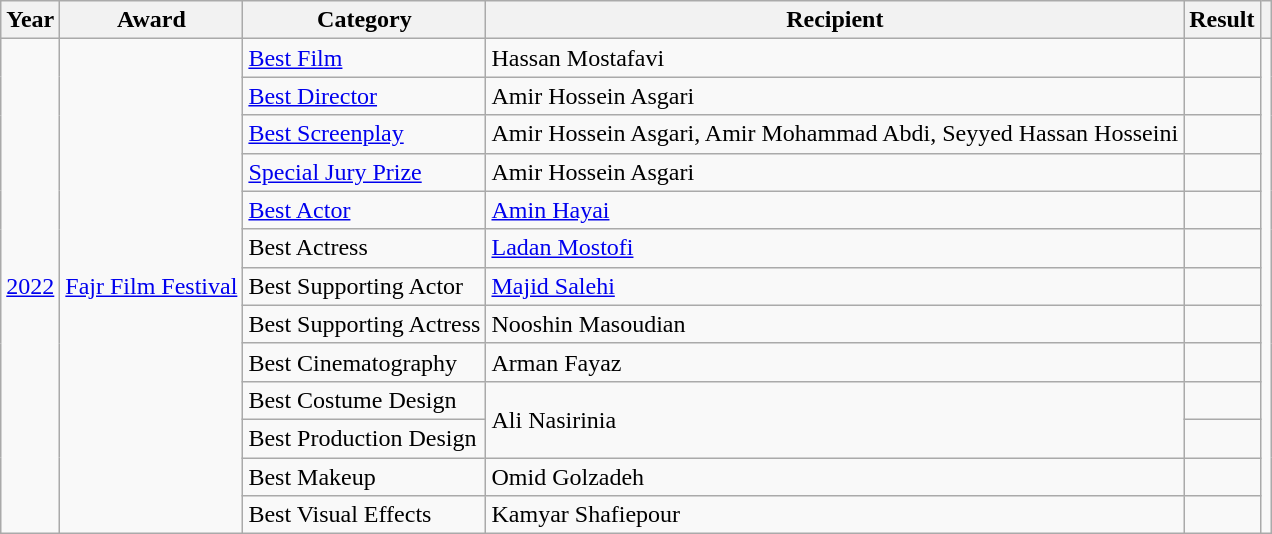<table class="wikitable">
<tr>
<th>Year</th>
<th>Award</th>
<th>Category</th>
<th>Recipient</th>
<th>Result</th>
<th></th>
</tr>
<tr>
<td rowspan="13"><a href='#'>2022</a></td>
<td rowspan="13"><a href='#'>Fajr Film Festival</a></td>
<td><a href='#'>Best Film</a></td>
<td>Hassan Mostafavi</td>
<td></td>
<td rowspan="13"></td>
</tr>
<tr>
<td><a href='#'>Best Director</a></td>
<td>Amir Hossein Asgari</td>
<td></td>
</tr>
<tr>
<td><a href='#'>Best Screenplay</a></td>
<td>Amir Hossein Asgari, Amir Mohammad Abdi, Seyyed Hassan Hosseini</td>
<td></td>
</tr>
<tr>
<td><a href='#'>Special Jury Prize</a></td>
<td>Amir Hossein Asgari</td>
<td></td>
</tr>
<tr>
<td><a href='#'>Best Actor</a></td>
<td><a href='#'>Amin Hayai</a></td>
<td></td>
</tr>
<tr>
<td>Best Actress</td>
<td><a href='#'>Ladan Mostofi</a></td>
<td></td>
</tr>
<tr>
<td>Best Supporting Actor</td>
<td><a href='#'>Majid Salehi</a></td>
<td></td>
</tr>
<tr>
<td>Best Supporting Actress</td>
<td>Nooshin Masoudian</td>
<td></td>
</tr>
<tr>
<td>Best Cinematography</td>
<td>Arman Fayaz</td>
<td></td>
</tr>
<tr>
<td>Best Costume Design</td>
<td rowspan="2">Ali Nasirinia</td>
<td></td>
</tr>
<tr>
<td>Best Production Design</td>
<td></td>
</tr>
<tr>
<td>Best Makeup</td>
<td>Omid Golzadeh</td>
<td></td>
</tr>
<tr>
<td>Best Visual Effects</td>
<td>Kamyar Shafiepour</td>
<td></td>
</tr>
</table>
